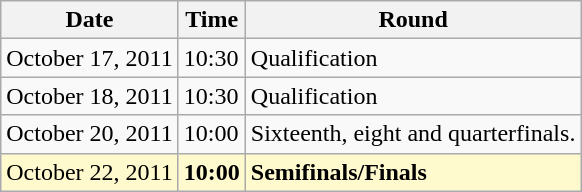<table class="wikitable">
<tr>
<th>Date</th>
<th>Time</th>
<th>Round</th>
</tr>
<tr>
<td>October 17, 2011</td>
<td>10:30</td>
<td>Qualification</td>
</tr>
<tr>
<td>October 18, 2011</td>
<td>10:30</td>
<td>Qualification</td>
</tr>
<tr>
<td>October 20, 2011</td>
<td>10:00</td>
<td>Sixteenth, eight and quarterfinals.</td>
</tr>
<tr style=background:lemonchiffon>
<td>October 22, 2011</td>
<td><strong>10:00</strong></td>
<td><strong>Semifinals/Finals</strong></td>
</tr>
</table>
